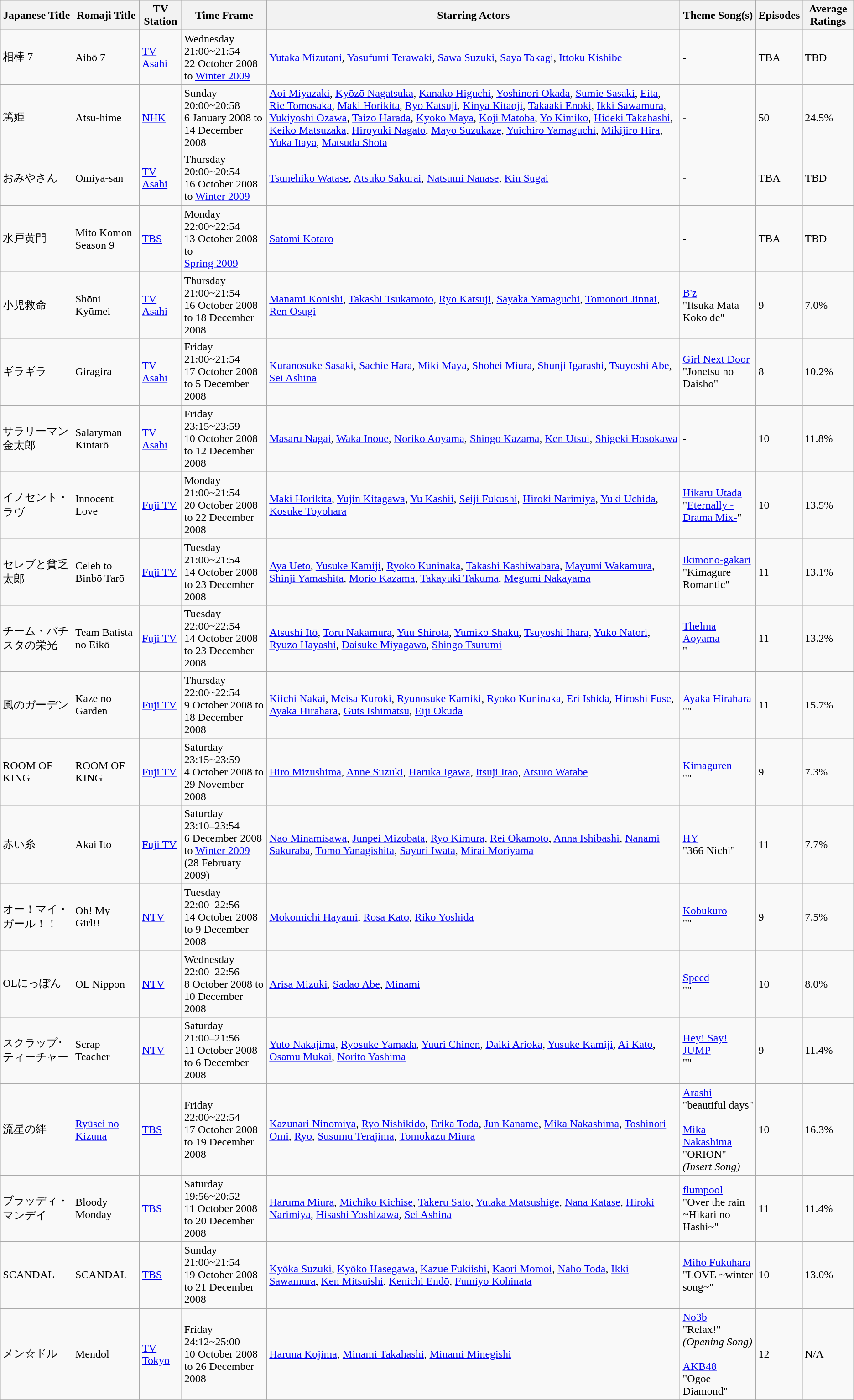<table class="wikitable">
<tr>
<th align="left">Japanese Title</th>
<th align="left">Romaji Title</th>
<th align="left">TV Station</th>
<th align="left">Time Frame</th>
<th align="left">Starring Actors</th>
<th align="left">Theme Song(s)</th>
<th align="left">Episodes</th>
<th align="left">Average Ratings</th>
</tr>
<tr>
<td align="left">相棒 7</td>
<td align="left">Aibō 7</td>
<td align="left"><a href='#'>TV Asahi</a></td>
<td align="left">Wednesday <br>21:00~21:54 <br> 22 October 2008 to <a href='#'>Winter 2009</a></td>
<td align="left"><a href='#'>Yutaka Mizutani</a>, <a href='#'>Yasufumi Terawaki</a>, <a href='#'>Sawa Suzuki</a>, <a href='#'>Saya Takagi</a>, <a href='#'>Ittoku Kishibe</a></td>
<td align="left">-</td>
<td align="left">TBA</td>
<td align="left">TBD</td>
</tr>
<tr>
<td align="left">篤姫</td>
<td align="left">Atsu-hime</td>
<td align="left"><a href='#'>NHK</a></td>
<td align="left">Sunday 20:00~20:58 <br> 6 January 2008 to 14 December 2008</td>
<td align="left"><a href='#'>Aoi Miyazaki</a>, <a href='#'>Kyōzō Nagatsuka</a>, <a href='#'>Kanako Higuchi</a>, <a href='#'>Yoshinori Okada</a>, <a href='#'>Sumie Sasaki</a>, <a href='#'>Eita</a>, <a href='#'>Rie Tomosaka</a>, <a href='#'>Maki Horikita</a>, <a href='#'>Ryo Katsuji</a>, <a href='#'>Kinya Kitaoji</a>, <a href='#'>Takaaki Enoki</a>, <a href='#'>Ikki Sawamura</a>, <a href='#'>Yukiyoshi Ozawa</a>, <a href='#'>Taizo Harada</a>, <a href='#'>Kyoko Maya</a>, <a href='#'>Koji Matoba</a>, <a href='#'>Yo Kimiko</a>, <a href='#'>Hideki Takahashi</a>, <a href='#'>Keiko Matsuzaka</a>, <a href='#'>Hiroyuki Nagato</a>, <a href='#'>Mayo Suzukaze</a>, <a href='#'>Yuichiro Yamaguchi</a>, <a href='#'>Mikijiro Hira</a>, <a href='#'>Yuka Itaya</a>, <a href='#'>Matsuda Shota</a></td>
<td align="left">-</td>
<td align="left">50</td>
<td align="left">24.5%</td>
</tr>
<tr>
<td align="left">おみやさん</td>
<td align="left">Omiya-san</td>
<td align="left"><a href='#'>TV Asahi</a></td>
<td align="left">Thursday <br>20:00~20:54 <br> 16 October 2008 to <a href='#'>Winter 2009</a></td>
<td align="left"><a href='#'>Tsunehiko Watase</a>, <a href='#'>Atsuko Sakurai</a>, <a href='#'>Natsumi Nanase</a>, <a href='#'>Kin Sugai</a></td>
<td align="left">-</td>
<td align="left">TBA</td>
<td align="left">TBD</td>
</tr>
<tr>
<td align="left">水戸黄門</td>
<td align="left">Mito Komon Season 9</td>
<td align="left"><a href='#'>TBS</a></td>
<td align="left">Monday <br>22:00~22:54<br>13 October 2008 to<br> <a href='#'>Spring 2009</a></td>
<td align="left"><a href='#'>Satomi Kotaro</a></td>
<td align="left">-</td>
<td align="left">TBA</td>
<td align="left">TBD</td>
</tr>
<tr>
<td align="left">小児救命</td>
<td align="left">Shōni Kyūmei</td>
<td align="left"><a href='#'>TV Asahi</a></td>
<td align="left">Thursday <br>21:00~21:54 <br> 16 October 2008 to 18 December 2008</td>
<td align="left"><a href='#'>Manami Konishi</a>, <a href='#'>Takashi Tsukamoto</a>, <a href='#'>Ryo Katsuji</a>, <a href='#'>Sayaka Yamaguchi</a>, <a href='#'>Tomonori Jinnai</a>, <a href='#'>Ren Osugi</a></td>
<td align="left"><a href='#'>B'z</a><br>"Itsuka Mata Koko de"</td>
<td align="left">9</td>
<td align="left">7.0%</td>
</tr>
<tr>
<td align="left">ギラギラ</td>
<td align="left">Giragira</td>
<td align="left"><a href='#'>TV Asahi</a></td>
<td align="left">Friday <br>21:00~21:54 <br> 17 October 2008 to 5 December 2008</td>
<td align="left"><a href='#'>Kuranosuke Sasaki</a>, <a href='#'>Sachie Hara</a>, <a href='#'>Miki Maya</a>, <a href='#'>Shohei Miura</a>, <a href='#'>Shunji Igarashi</a>, <a href='#'>Tsuyoshi Abe</a>, <a href='#'>Sei Ashina</a></td>
<td align="left"><a href='#'>Girl Next Door</a><br>"Jonetsu no Daisho"</td>
<td align="left">8</td>
<td align="left">10.2%</td>
</tr>
<tr>
<td align="left">サラリーマン金太郎</td>
<td align="left">Salaryman Kintarō</td>
<td align="left"><a href='#'>TV Asahi</a></td>
<td align="left">Friday <br>23:15~23:59 <br> 10 October 2008 to 12 December 2008</td>
<td align="left"><a href='#'>Masaru Nagai</a>, <a href='#'>Waka Inoue</a>, <a href='#'>Noriko Aoyama</a>, <a href='#'>Shingo Kazama</a>, <a href='#'>Ken Utsui</a>, <a href='#'>Shigeki Hosokawa</a></td>
<td align="left">-</td>
<td align="left">10</td>
<td align="left">11.8%</td>
</tr>
<tr>
<td align="left">イノセント・ラヴ</td>
<td align="left">Innocent Love</td>
<td align="left"><a href='#'>Fuji TV</a></td>
<td align="left">Monday <br>21:00~21:54<br> 20 October 2008 to 22 December 2008</td>
<td align="left"><a href='#'>Maki Horikita</a>, <a href='#'>Yujin Kitagawa</a>, <a href='#'>Yu Kashii</a>, <a href='#'>Seiji Fukushi</a>, <a href='#'>Hiroki Narimiya</a>, <a href='#'>Yuki Uchida</a>, <a href='#'>Kosuke Toyohara</a></td>
<td align="left"><a href='#'>Hikaru Utada</a><br>"<a href='#'>Eternally -Drama Mix-</a>"</td>
<td align="left">10</td>
<td align="left">13.5%</td>
</tr>
<tr>
<td align="left">セレブと貧乏太郎</td>
<td align="left">Celeb to Binbō Tarō</td>
<td align="left"><a href='#'>Fuji TV</a></td>
<td align="left">Tuesday <br>21:00~21:54<br> 14 October 2008 to 23 December 2008</td>
<td align="left"><a href='#'>Aya Ueto</a>, <a href='#'>Yusuke Kamiji</a>, <a href='#'>Ryoko Kuninaka</a>, <a href='#'>Takashi Kashiwabara</a>, <a href='#'>Mayumi Wakamura</a>, <a href='#'>Shinji Yamashita</a>, <a href='#'>Morio Kazama</a>, <a href='#'>Takayuki Takuma</a>, <a href='#'>Megumi Nakayama</a></td>
<td align="left"><a href='#'>Ikimono-gakari</a><br>"Kimagure Romantic"</td>
<td align="left">11</td>
<td align="left">13.1%</td>
</tr>
<tr>
<td align="left">チーム・バチスタの栄光</td>
<td align="left">Team Batista no Eikō</td>
<td align="left"><a href='#'>Fuji TV</a></td>
<td align="left">Tuesday <br>22:00~22:54<br> 14 October 2008 to 23 December 2008</td>
<td align="left"><a href='#'>Atsushi Itō</a>, <a href='#'>Toru Nakamura</a>, <a href='#'>Yuu Shirota</a>, <a href='#'>Yumiko Shaku</a>, <a href='#'>Tsuyoshi Ihara</a>, <a href='#'>Yuko Natori</a>, <a href='#'>Ryuzo Hayashi</a>, <a href='#'>Daisuke Miyagawa</a>, <a href='#'>Shingo Tsurumi</a></td>
<td align="left"><a href='#'>Thelma Aoyama</a><br>"</td>
<td align="left">11</td>
<td align="left">13.2%</td>
</tr>
<tr>
<td align="left">風のガーデン</td>
<td align="left">Kaze no Garden</td>
<td align="left"><a href='#'>Fuji TV</a></td>
<td align="left">Thursday <br>22:00~22:54<br> 9 October 2008 to 18 December 2008</td>
<td align="left"><a href='#'>Kiichi Nakai</a>, <a href='#'>Meisa Kuroki</a>, <a href='#'>Ryunosuke Kamiki</a>, <a href='#'>Ryoko Kuninaka</a>, <a href='#'>Eri Ishida</a>, <a href='#'>Hiroshi Fuse</a>, <a href='#'>Ayaka Hirahara</a>, <a href='#'>Guts Ishimatsu</a>, <a href='#'>Eiji Okuda</a></td>
<td align="left"><a href='#'>Ayaka Hirahara</a><br>""</td>
<td align="left">11</td>
<td align="left">15.7%</td>
</tr>
<tr>
<td align="left">ROOM OF KING</td>
<td align="left">ROOM OF KING</td>
<td align="left"><a href='#'>Fuji TV</a></td>
<td align="left">Saturday <br>23:15~23:59<br> 4 October 2008 to 29 November 2008</td>
<td align="left"><a href='#'>Hiro Mizushima</a>, <a href='#'>Anne Suzuki</a>, <a href='#'>Haruka Igawa</a>, <a href='#'>Itsuji Itao</a>, <a href='#'>Atsuro Watabe</a></td>
<td align="left"><a href='#'>Kimaguren</a><br>""</td>
<td align="left">9</td>
<td align="left">7.3%</td>
</tr>
<tr>
<td align="left">赤い糸</td>
<td align="left">Akai Ito</td>
<td align="left"><a href='#'>Fuji TV</a></td>
<td align="left">Saturday <br>23:10–23:54<br> 6 December 2008 to <a href='#'>Winter 2009</a> <br>(28 February 2009)</td>
<td align="left"><a href='#'>Nao Minamisawa</a>, <a href='#'>Junpei Mizobata</a>, <a href='#'>Ryo Kimura</a>, <a href='#'>Rei Okamoto</a>, <a href='#'>Anna Ishibashi</a>, <a href='#'>Nanami Sakuraba</a>, <a href='#'>Tomo Yanagishita</a>, <a href='#'>Sayuri Iwata</a>, <a href='#'>Mirai Moriyama</a></td>
<td align="left"><a href='#'>HY</a><br>"366 Nichi"</td>
<td align="left">11</td>
<td align="left">7.7%</td>
</tr>
<tr>
<td align="left">オー！マイ・ガール！！</td>
<td align="left">Oh! My Girl!!</td>
<td align="left"><a href='#'>NTV</a></td>
<td align="left">Tuesday <br>22:00–22:56<br> 14 October 2008 to 9 December 2008</td>
<td align="left"><a href='#'>Mokomichi Hayami</a>, <a href='#'>Rosa Kato</a>, <a href='#'>Riko Yoshida</a></td>
<td align="left"><a href='#'>Kobukuro</a><br>""</td>
<td align="left">9</td>
<td align="left">7.5%</td>
</tr>
<tr>
<td align="left">OLにっぽん</td>
<td align="left">OL Nippon</td>
<td align="left"><a href='#'>NTV</a></td>
<td align="left">Wednesday <br>22:00–22:56<br>8 October 2008 to 10 December 2008</td>
<td align="left"><a href='#'>Arisa Mizuki</a>, <a href='#'>Sadao Abe</a>, <a href='#'>Minami</a></td>
<td align="left"><a href='#'>Speed</a><br>""</td>
<td align="left">10</td>
<td align="left">8.0%</td>
</tr>
<tr>
<td align="left">スクラップ･ティーチャー</td>
<td align="left">Scrap Teacher</td>
<td align="left"><a href='#'>NTV</a></td>
<td align="left">Saturday <br>21:00–21:56<br>11 October 2008 to 6 December 2008</td>
<td align="left"><a href='#'>Yuto Nakajima</a>, <a href='#'>Ryosuke Yamada</a>, <a href='#'>Yuuri Chinen</a>, <a href='#'>Daiki Arioka</a>, <a href='#'>Yusuke Kamiji</a>, <a href='#'>Ai Kato</a>, <a href='#'>Osamu Mukai</a>, <a href='#'>Norito Yashima</a></td>
<td align="left"><a href='#'>Hey! Say! JUMP</a><br>""</td>
<td align="left">9</td>
<td align="left">11.4%</td>
</tr>
<tr>
<td align="left">流星の絆</td>
<td align="left"><a href='#'>Ryūsei no Kizuna</a></td>
<td align="left"><a href='#'>TBS</a></td>
<td align="left">Friday <br>22:00~22:54 <br> 17 October 2008 to 19 December 2008</td>
<td align="left"><a href='#'>Kazunari Ninomiya</a>, <a href='#'>Ryo Nishikido</a>, <a href='#'>Erika Toda</a>, <a href='#'>Jun Kaname</a>, <a href='#'>Mika Nakashima</a>, <a href='#'>Toshinori Omi</a>, <a href='#'>Ryo</a>, <a href='#'>Susumu Terajima</a>, <a href='#'>Tomokazu Miura</a></td>
<td align="left"><a href='#'>Arashi</a><br>"beautiful days"<br><br><a href='#'>Mika Nakashima</a><br>"ORION"<em>(Insert Song)</em></td>
<td align="left">10</td>
<td align="left">16.3%</td>
</tr>
<tr>
<td align="left">ブラッディ・マンデイ</td>
<td align="left">Bloody Monday</td>
<td align="left"><a href='#'>TBS</a></td>
<td align="left">Saturday <br>19:56~20:52 <br> 11 October 2008 to 20 December 2008</td>
<td align="left"><a href='#'>Haruma Miura</a>, <a href='#'>Michiko Kichise</a>, <a href='#'>Takeru Sato</a>, <a href='#'>Yutaka Matsushige</a>, <a href='#'>Nana Katase</a>, <a href='#'>Hiroki Narimiya</a>, <a href='#'>Hisashi Yoshizawa</a>, <a href='#'>Sei Ashina</a></td>
<td align="left"><a href='#'>flumpool</a><br>"Over the rain ~Hikari no Hashi~"</td>
<td align="left">11</td>
<td align="left">11.4%</td>
</tr>
<tr>
<td align="left">SCANDAL</td>
<td align="left">SCANDAL</td>
<td align="left"><a href='#'>TBS</a></td>
<td align="left">Sunday <br>21:00~21:54 <br> 19 October 2008 to 21 December 2008</td>
<td align="left"><a href='#'>Kyōka Suzuki</a>, <a href='#'>Kyōko Hasegawa</a>, <a href='#'>Kazue Fukiishi</a>, <a href='#'>Kaori Momoi</a>, <a href='#'>Naho Toda</a>, <a href='#'>Ikki Sawamura</a>, <a href='#'>Ken Mitsuishi</a>, <a href='#'>Kenichi Endō</a>, <a href='#'>Fumiyo Kohinata</a></td>
<td align="left"><a href='#'>Miho Fukuhara</a><br>"LOVE ~winter song~"</td>
<td align="left">10</td>
<td align="left">13.0%</td>
</tr>
<tr>
<td align="left">メン☆ドル</td>
<td align="left">Mendol</td>
<td align="left"><a href='#'>TV Tokyo</a></td>
<td align="left">Friday <br>24:12~25:00 <br> 10 October 2008 to 26 December 2008</td>
<td align="left"><a href='#'>Haruna Kojima</a>, <a href='#'>Minami Takahashi</a>, <a href='#'>Minami Minegishi</a></td>
<td align="left"><a href='#'>No3b</a><br>"Relax!" <em>(Opening Song)</em><br><br><a href='#'>AKB48</a><br>"Ogoe Diamond"</td>
<td align="left">12</td>
<td align="left">N/A</td>
</tr>
<tr>
</tr>
</table>
